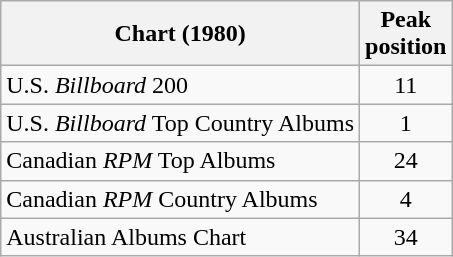<table class="wikitable">
<tr>
<th>Chart (1980)</th>
<th>Peak<br>position</th>
</tr>
<tr>
<td>U.S. <em>Billboard</em> 200</td>
<td align="center">11</td>
</tr>
<tr>
<td>U.S. <em>Billboard</em> Top Country Albums</td>
<td align="center">1</td>
</tr>
<tr>
<td>Canadian <em>RPM</em> Top Albums</td>
<td align="center">24</td>
</tr>
<tr>
<td>Canadian <em>RPM</em> Country Albums</td>
<td align="center">4</td>
</tr>
<tr>
<td>Australian Albums Chart</td>
<td align="center">34</td>
</tr>
</table>
